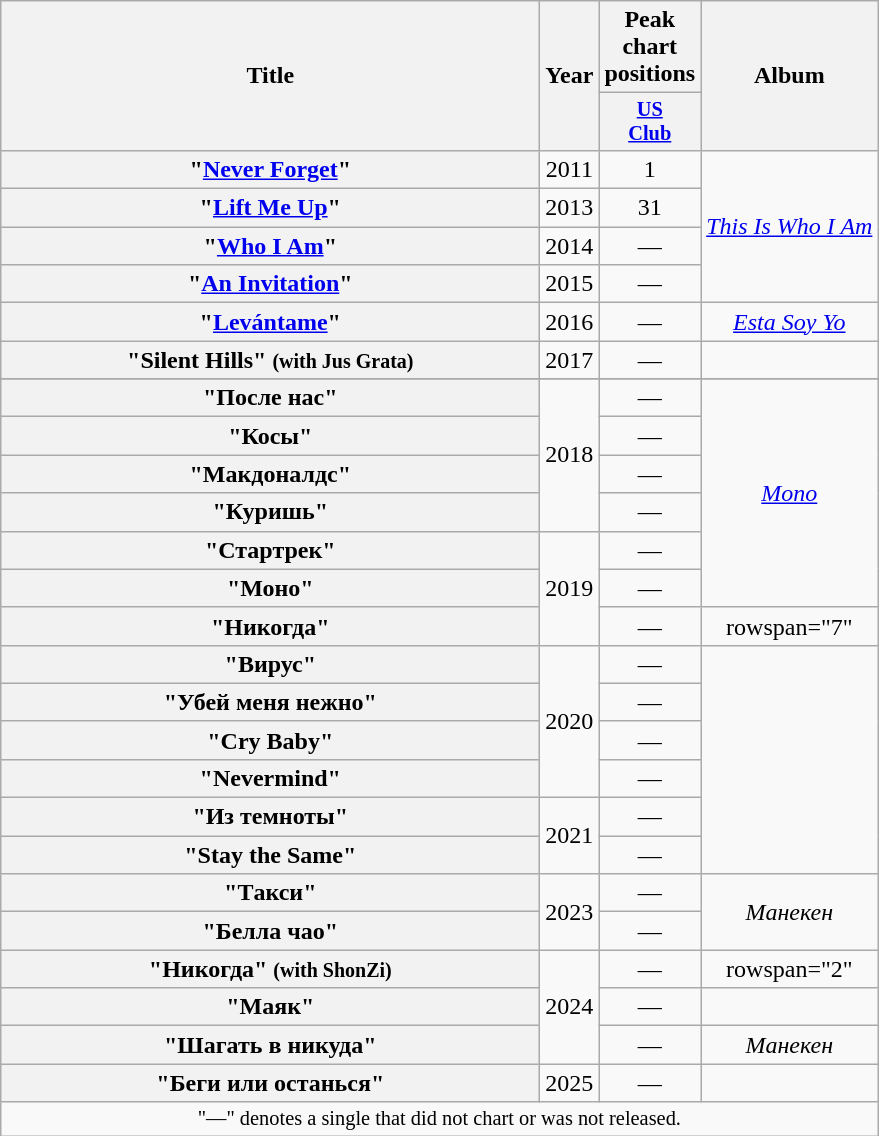<table class="wikitable plainrowheaders" style="text-align:center;">
<tr>
<th scope="col" rowspan="2" style="width:22em;">Title</th>
<th scope="col" rowspan="2" style="width:1em;">Year</th>
<th scope="col" colspan="1">Peak chart positions</th>
<th scope="col" rowspan="2">Album</th>
</tr>
<tr>
<th scope="col" style="width:3em;font-size:85%;"><a href='#'>US<br>Club</a></th>
</tr>
<tr>
<th scope="row">"<a href='#'>Never Forget</a>"</th>
<td>2011</td>
<td>1</td>
<td rowspan="4"><em><a href='#'>This Is Who I Am</a></em></td>
</tr>
<tr>
<th scope="row">"<a href='#'>Lift Me Up</a>"</th>
<td>2013</td>
<td>31</td>
</tr>
<tr>
<th scope="row">"<a href='#'>Who I Am</a>"</th>
<td>2014</td>
<td>—</td>
</tr>
<tr>
<th scope="row">"<a href='#'>An Invitation</a>"</th>
<td>2015</td>
<td>—</td>
</tr>
<tr>
<th scope="row">"<a href='#'>Levántame</a>"</th>
<td>2016</td>
<td>—</td>
<td><em><a href='#'>Esta Soy Yo</a></em></td>
</tr>
<tr>
<th scope="row">"Silent Hills" <small>(with Jus Grata)</small></th>
<td>2017</td>
<td>—</td>
<td></td>
</tr>
<tr>
</tr>
<tr>
<th scope="row">"После нас"</th>
<td rowspan="4">2018</td>
<td>—</td>
<td rowspan="6"><em><a href='#'>Mono</a></em></td>
</tr>
<tr>
<th scope="row">"Косы"</th>
<td>—</td>
</tr>
<tr>
<th scope="row">"Макдоналдс"</th>
<td>—</td>
</tr>
<tr>
<th scope="row">"Куришь"</th>
<td>—</td>
</tr>
<tr>
<th scope="row">"Стартрек"</th>
<td rowspan="3">2019</td>
<td>—</td>
</tr>
<tr>
<th scope="row">"Моно"</th>
<td>—</td>
</tr>
<tr>
<th scope="row">"Никогда"</th>
<td>—</td>
<td>rowspan="7" </td>
</tr>
<tr>
<th scope="row">"Вирус"</th>
<td rowspan="4">2020</td>
<td>—</td>
</tr>
<tr>
<th scope="row">"Убей меня нежно"</th>
<td>—</td>
</tr>
<tr>
<th scope="row">"Cry Baby"</th>
<td>—</td>
</tr>
<tr>
<th scope="row">"Nevermind"</th>
<td>—</td>
</tr>
<tr>
<th scope="row">"Из темноты"</th>
<td rowspan="2">2021</td>
<td>—</td>
</tr>
<tr>
<th scope="row">"Stay the Same"</th>
<td>—</td>
</tr>
<tr>
<th scope="row">"Tакси"</th>
<td rowspan="2">2023</td>
<td>—</td>
<td rowspan="2"><em>Mанекен</em></td>
</tr>
<tr>
<th scope="row">"Белла чао"</th>
<td>—</td>
</tr>
<tr>
<th scope="row">"Никогда" <small>(with ShonZi)</small></th>
<td rowspan="3">2024</td>
<td>—</td>
<td>rowspan="2" </td>
</tr>
<tr>
<th scope="row">"Маяк"</th>
<td>—</td>
</tr>
<tr>
<th scope="row">"Шагать в никуда"</th>
<td>—</td>
<td><em>Mанекен</em></td>
</tr>
<tr>
<th scope="row">"Беги или останься"</th>
<td>2025</td>
<td>—</td>
<td></td>
</tr>
<tr>
<td colspan="22" style="text-align:center; font-size:85%;">"—" denotes a single that did not chart or was not released.</td>
</tr>
</table>
